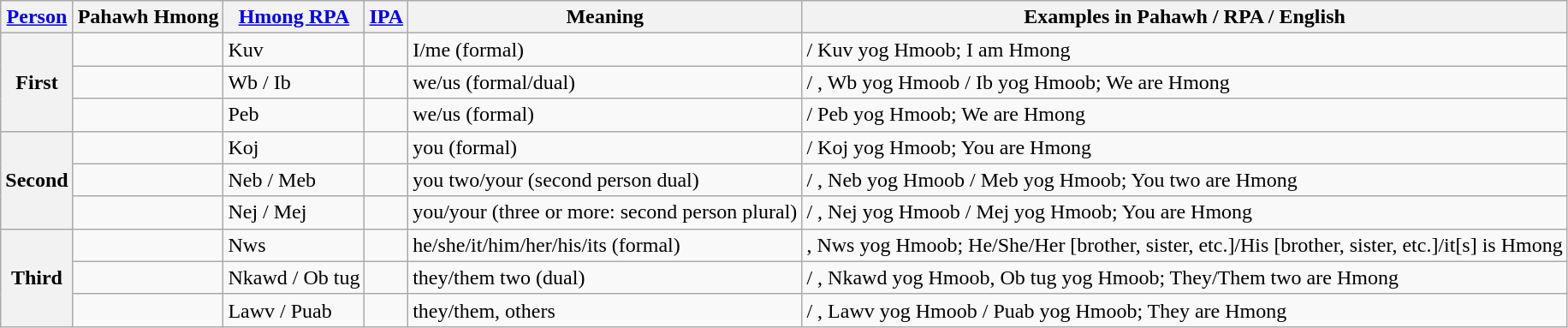<table class="wikitable">
<tr>
<th><a href='#'>Person</a></th>
<th>Pahawh Hmong</th>
<th><a href='#'>Hmong RPA</a></th>
<th><a href='#'>IPA</a></th>
<th>Meaning</th>
<th>Examples in Pahawh / RPA / English</th>
</tr>
<tr>
<th rowspan=3>First</th>
<td></td>
<td>Kuv</td>
<td></td>
<td>I/me (formal)</td>
<td> / Kuv yog Hmoob; I am Hmong</td>
</tr>
<tr>
<td></td>
<td>Wb / Ib</td>
<td></td>
<td>we/us (formal/dual)</td>
<td> / , Wb yog Hmoob / Ib yog Hmoob; We are Hmong</td>
</tr>
<tr>
<td></td>
<td>Peb</td>
<td></td>
<td>we/us (formal)</td>
<td> / Peb yog Hmoob; We are Hmong</td>
</tr>
<tr>
<th rowspan=3>Second</th>
<td></td>
<td>Koj</td>
<td></td>
<td>you (formal)</td>
<td> / Koj yog Hmoob; You are Hmong</td>
</tr>
<tr>
<td></td>
<td>Neb / Meb</td>
<td></td>
<td>you two/your (second person dual)</td>
<td> / , Neb yog Hmoob / Meb yog Hmoob; You two are Hmong</td>
</tr>
<tr>
<td></td>
<td>Nej / Mej</td>
<td></td>
<td>you/your (three or more: second person plural)</td>
<td> / , Nej yog Hmoob / Mej yog Hmoob; You are Hmong</td>
</tr>
<tr>
<th rowspan=3>Third</th>
<td></td>
<td>Nws</td>
<td></td>
<td>he/she/it/him/her/his/its (formal)</td>
<td>, Nws yog Hmoob; He/She/Her [brother, sister, etc.]/His [brother, sister, etc.]/it[s] is Hmong</td>
</tr>
<tr>
<td></td>
<td>Nkawd / Ob tug</td>
<td></td>
<td>they/them two (dual)</td>
<td> / , Nkawd yog Hmoob, Ob tug yog Hmoob; They/Them two are Hmong</td>
</tr>
<tr>
<td></td>
<td>Lawv / Puab</td>
<td></td>
<td>they/them, others</td>
<td> / , Lawv yog Hmoob / Puab yog Hmoob; They are Hmong</td>
</tr>
</table>
